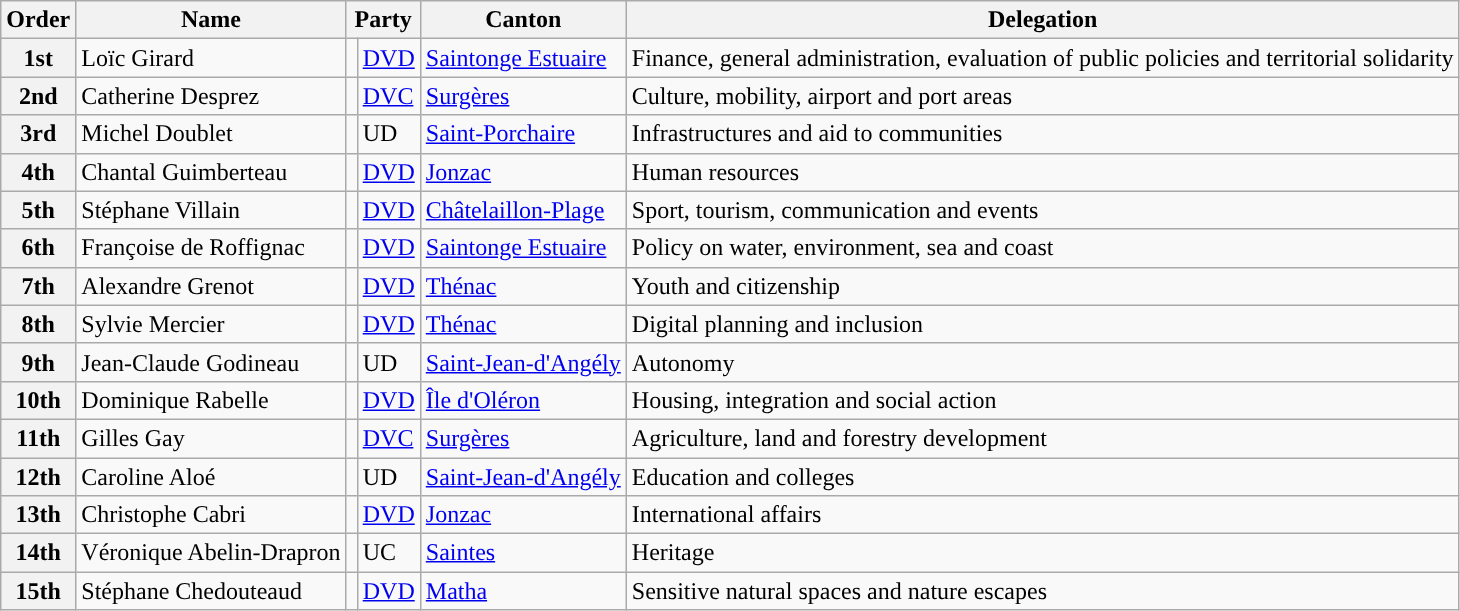<table class="wikitable sortable">
<tr>
<th>Order</th>
<th>Name</th>
<th colspan="2">Party</th>
<th>Canton</th>
<th>Delegation</th>
</tr>
<tr>
<th>1st</th>
<td>Loïc Girard</td>
<td style="color:inherit;background:"></td>
<td><a href='#'>DVD</a></td>
<td><a href='#'>Saintonge Estuaire</a></td>
<td>Finance, general administration, evaluation of public policies and territorial solidarity</td>
</tr>
<tr>
<th>2nd</th>
<td>Catherine Desprez</td>
<td style="color:inherit;background:"></td>
<td><a href='#'>DVC</a></td>
<td><a href='#'>Surgères</a></td>
<td>Culture, mobility, airport and port areas</td>
</tr>
<tr>
<th>3rd</th>
<td>Michel Doublet</td>
<td style="color:inherit;background:"></td>
<td>UD</td>
<td><a href='#'>Saint-Porchaire</a></td>
<td>Infrastructures and aid to communities</td>
</tr>
<tr>
<th>4th</th>
<td>Chantal Guimberteau</td>
<td style="color:inherit;background:"></td>
<td><a href='#'>DVD</a></td>
<td><a href='#'>Jonzac</a></td>
<td>Human resources</td>
</tr>
<tr>
<th>5th</th>
<td>Stéphane Villain</td>
<td style="color:inherit;background:"></td>
<td><a href='#'>DVD</a></td>
<td><a href='#'>Châtelaillon-Plage</a></td>
<td>Sport, tourism, communication and events</td>
</tr>
<tr>
<th>6th</th>
<td>Françoise de Roffignac</td>
<td style="color:inherit;background:"></td>
<td><a href='#'>DVD</a></td>
<td><a href='#'>Saintonge Estuaire</a></td>
<td>Policy on water, environment, sea and coast</td>
</tr>
<tr>
<th>7th</th>
<td>Alexandre Grenot</td>
<td style="color:inherit;background:"></td>
<td><a href='#'>DVD</a></td>
<td><a href='#'>Thénac</a></td>
<td>Youth and citizenship</td>
</tr>
<tr>
<th>8th</th>
<td>Sylvie Mercier</td>
<td style="color:inherit;background:"></td>
<td><a href='#'>DVD</a></td>
<td><a href='#'>Thénac</a></td>
<td>Digital planning and inclusion</td>
</tr>
<tr>
<th>9th</th>
<td>Jean-Claude Godineau</td>
<td style="color:inherit;background:"></td>
<td>UD</td>
<td><a href='#'>Saint-Jean-d'Angély</a></td>
<td>Autonomy</td>
</tr>
<tr>
<th>10th</th>
<td>Dominique Rabelle</td>
<td style="color:inherit;background:"></td>
<td><a href='#'>DVD</a></td>
<td><a href='#'>Île d'Oléron</a></td>
<td>Housing, integration and social action</td>
</tr>
<tr>
<th>11th</th>
<td>Gilles Gay</td>
<td style="color:inherit;background:"></td>
<td><a href='#'>DVC</a></td>
<td><a href='#'>Surgères</a></td>
<td>Agriculture, land and forestry development</td>
</tr>
<tr>
<th>12th</th>
<td>Caroline Aloé</td>
<td style="color:inherit;background:"></td>
<td>UD</td>
<td><a href='#'>Saint-Jean-d'Angély</a></td>
<td>Education and colleges</td>
</tr>
<tr>
<th>13th</th>
<td>Christophe Cabri</td>
<td style="color:inherit;background:"></td>
<td><a href='#'>DVD</a></td>
<td><a href='#'>Jonzac</a></td>
<td>International affairs</td>
</tr>
<tr>
<th>14th</th>
<td>Véronique Abelin-Drapron</td>
<td style="color:inherit;background:"></td>
<td>UC</td>
<td><a href='#'>Saintes</a></td>
<td>Heritage</td>
</tr>
<tr>
<th>15th</th>
<td>Stéphane Chedouteaud</td>
<td style="color:inherit;background:"></td>
<td><a href='#'>DVD</a></td>
<td><a href='#'>Matha</a></td>
<td>Sensitive natural spaces and nature escapes</td>
</tr>
</table>
